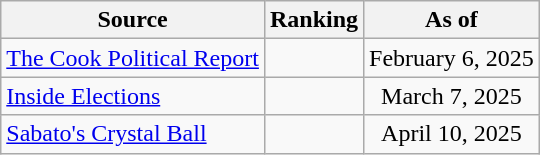<table class="wikitable" style="text-align:center">
<tr>
<th>Source</th>
<th>Ranking</th>
<th>As of</th>
</tr>
<tr>
<td align=left><a href='#'>The Cook Political Report</a></td>
<td></td>
<td>February 6, 2025</td>
</tr>
<tr>
<td align=left><a href='#'>Inside Elections</a></td>
<td></td>
<td>March 7, 2025</td>
</tr>
<tr>
<td align=left><a href='#'>Sabato's Crystal Ball</a></td>
<td></td>
<td>April 10, 2025</td>
</tr>
</table>
